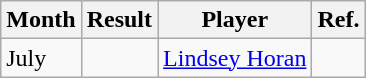<table class=wikitable>
<tr>
<th>Month</th>
<th>Result</th>
<th>Player</th>
<th>Ref.</th>
</tr>
<tr>
<td>July</td>
<td></td>
<td> <a href='#'>Lindsey Horan</a></td>
<td></td>
</tr>
</table>
